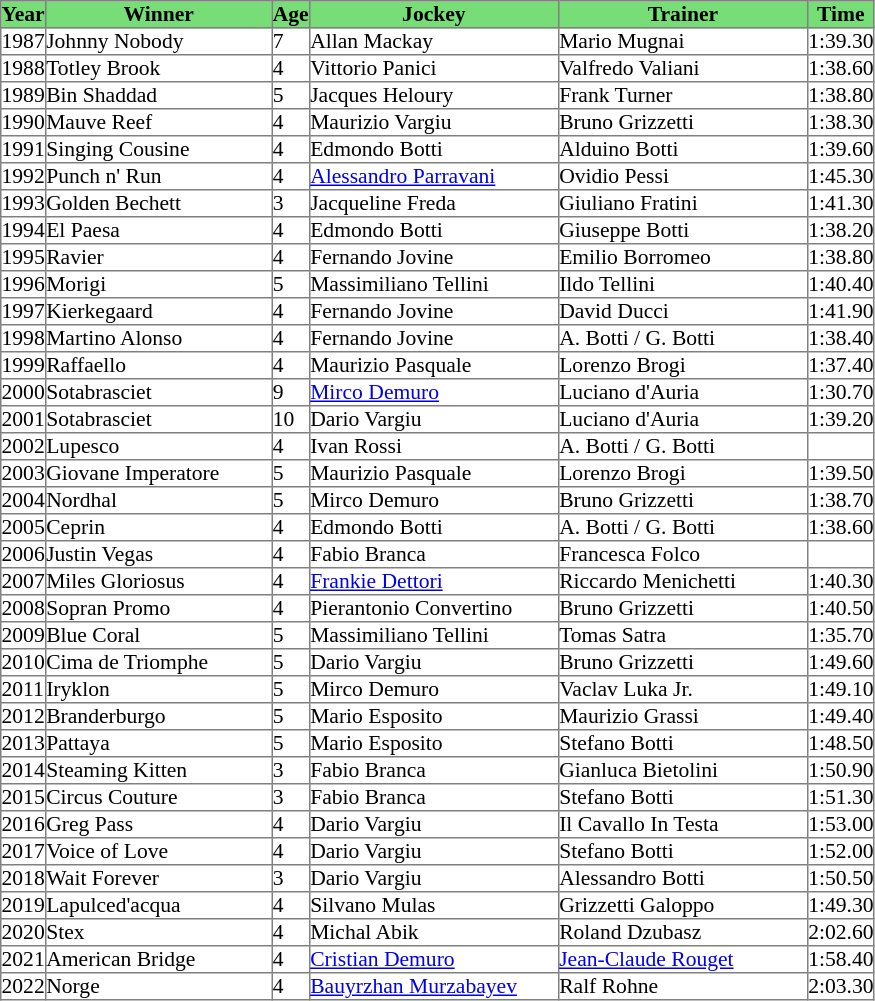<table class = "sortable" | border="1" cellpadding="0" style="border-collapse: collapse; font-size:90%">
<tr bgcolor="#77dd77" align="center">
<th>Year</th>
<th>Winner</th>
<th>Age</th>
<th>Jockey</th>
<th>Trainer</th>
<th>Time</th>
</tr>
<tr>
<td>1987</td>
<td width=150px>Johnny Nobody</td>
<td>7</td>
<td width=165px>Allan Mackay</td>
<td width=165px>Mario Mugnai</td>
<td>1:39.30</td>
</tr>
<tr>
<td>1988</td>
<td>Totley Brook</td>
<td>4</td>
<td>Vittorio Panici</td>
<td>Valfredo Valiani</td>
<td>1:38.60</td>
</tr>
<tr>
<td>1989</td>
<td>Bin Shaddad</td>
<td>5</td>
<td>Jacques Heloury</td>
<td>Frank Turner</td>
<td>1:38.80</td>
</tr>
<tr>
<td>1990</td>
<td>Mauve Reef</td>
<td>4</td>
<td>Maurizio Vargiu</td>
<td>Bruno Grizzetti</td>
<td>1:38.30</td>
</tr>
<tr>
<td>1991</td>
<td>Singing Cousine</td>
<td>4</td>
<td>Edmondo Botti</td>
<td>Alduino Botti</td>
<td>1:39.60</td>
</tr>
<tr>
<td>1992</td>
<td>Punch n' Run</td>
<td>4</td>
<td><a href='#'>Alessandro Parravani</a></td>
<td>Ovidio Pessi</td>
<td>1:45.30</td>
</tr>
<tr>
<td>1993</td>
<td>Golden Bechett</td>
<td>3</td>
<td>Jacqueline Freda</td>
<td>Giuliano Fratini</td>
<td>1:41.30</td>
</tr>
<tr>
<td>1994</td>
<td>El Paesa</td>
<td>4</td>
<td>Edmondo Botti</td>
<td>Giuseppe Botti</td>
<td>1:38.20</td>
</tr>
<tr>
<td>1995</td>
<td>Ravier</td>
<td>4</td>
<td>Fernando Jovine</td>
<td>Emilio Borromeo</td>
<td>1:38.80</td>
</tr>
<tr>
<td>1996</td>
<td>Morigi</td>
<td>5</td>
<td>Massimiliano Tellini</td>
<td>Ildo Tellini</td>
<td>1:40.40</td>
</tr>
<tr>
<td>1997</td>
<td>Kierkegaard</td>
<td>4</td>
<td>Fernando Jovine</td>
<td>David Ducci</td>
<td>1:41.90</td>
</tr>
<tr>
<td>1998</td>
<td>Martino Alonso</td>
<td>4</td>
<td>Fernando Jovine</td>
<td>A. Botti / G. Botti</td>
<td>1:38.40</td>
</tr>
<tr>
<td>1999</td>
<td>Raffaello</td>
<td>4</td>
<td>Maurizio Pasquale</td>
<td>Lorenzo Brogi</td>
<td>1:37.40</td>
</tr>
<tr>
<td>2000</td>
<td>Sotabrasciet</td>
<td>9</td>
<td><a href='#'>Mirco Demuro</a></td>
<td>Luciano d'Auria</td>
<td>1:30.70</td>
</tr>
<tr>
<td>2001</td>
<td>Sotabrasciet</td>
<td>10</td>
<td>Dario Vargiu</td>
<td>Luciano d'Auria</td>
<td>1:39.20</td>
</tr>
<tr>
<td>2002</td>
<td>Lupesco</td>
<td>4</td>
<td>Ivan Rossi</td>
<td>A. Botti / G. Botti</td>
<td></td>
</tr>
<tr>
<td>2003</td>
<td>Giovane Imperatore</td>
<td>5</td>
<td>Maurizio Pasquale</td>
<td>Lorenzo Brogi</td>
<td>1:39.50</td>
</tr>
<tr>
<td>2004</td>
<td>Nordhal</td>
<td>5</td>
<td>Mirco Demuro</td>
<td>Bruno Grizzetti</td>
<td>1:38.70</td>
</tr>
<tr>
<td>2005</td>
<td>Ceprin</td>
<td>4</td>
<td>Edmondo Botti</td>
<td>A. Botti / G. Botti</td>
<td>1:38.60</td>
</tr>
<tr>
<td>2006</td>
<td>Justin Vegas</td>
<td>4</td>
<td>Fabio Branca</td>
<td>Francesca Folco</td>
<td></td>
</tr>
<tr>
<td>2007</td>
<td>Miles Gloriosus</td>
<td>4</td>
<td><a href='#'>Frankie Dettori</a></td>
<td>Riccardo Menichetti</td>
<td>1:40.30</td>
</tr>
<tr>
<td>2008</td>
<td>Sopran Promo</td>
<td>4</td>
<td>Pierantonio Convertino</td>
<td>Bruno Grizzetti</td>
<td>1:40.50</td>
</tr>
<tr>
<td>2009</td>
<td>Blue Coral</td>
<td>5</td>
<td>Massimiliano Tellini</td>
<td>Tomas Satra</td>
<td>1:35.70</td>
</tr>
<tr>
<td>2010</td>
<td>Cima de Triomphe</td>
<td>5</td>
<td>Dario Vargiu</td>
<td>Bruno Grizzetti</td>
<td>1:49.60</td>
</tr>
<tr>
<td>2011</td>
<td>Iryklon</td>
<td>5</td>
<td>Mirco Demuro</td>
<td>Vaclav Luka Jr.</td>
<td>1:49.10</td>
</tr>
<tr>
<td>2012</td>
<td>Branderburgo</td>
<td>5</td>
<td>Mario Esposito</td>
<td>Maurizio Grassi</td>
<td>1:49.40</td>
</tr>
<tr>
<td>2013</td>
<td>Pattaya</td>
<td>5</td>
<td>Mario Esposito</td>
<td>Stefano Botti</td>
<td>1:48.50</td>
</tr>
<tr>
<td>2014</td>
<td>Steaming Kitten</td>
<td>3</td>
<td>Fabio Branca</td>
<td>Gianluca Bietolini</td>
<td>1:50.90</td>
</tr>
<tr>
<td>2015</td>
<td>Circus Couture</td>
<td>3</td>
<td>Fabio Branca</td>
<td>Stefano Botti</td>
<td>1:51.30</td>
</tr>
<tr>
<td>2016</td>
<td>Greg Pass</td>
<td>4</td>
<td>Dario Vargiu</td>
<td>Il Cavallo In Testa</td>
<td>1:53.00</td>
</tr>
<tr>
<td>2017</td>
<td>Voice of Love</td>
<td>4</td>
<td>Dario Vargiu</td>
<td>Stefano Botti</td>
<td>1:52.00</td>
</tr>
<tr>
<td>2018</td>
<td>Wait Forever</td>
<td>3</td>
<td>Dario Vargiu</td>
<td>Alessandro Botti</td>
<td>1:50.50</td>
</tr>
<tr>
<td>2019</td>
<td>Lapulced'acqua</td>
<td>4</td>
<td>Silvano Mulas</td>
<td>Grizzetti Galoppo</td>
<td>1:49.30</td>
</tr>
<tr>
<td>2020</td>
<td>Stex</td>
<td>4</td>
<td>Michal Abik</td>
<td>Roland Dzubasz</td>
<td>2:02.60</td>
</tr>
<tr>
<td>2021</td>
<td>American Bridge</td>
<td>4</td>
<td><a href='#'>Cristian Demuro</a></td>
<td><a href='#'>Jean-Claude Rouget</a></td>
<td>1:58.40</td>
</tr>
<tr>
<td>2022</td>
<td>Norge</td>
<td>4</td>
<td><a href='#'>Bauyrzhan Murzabayev</a></td>
<td>Ralf Rohne</td>
<td>2:03.30</td>
</tr>
</table>
